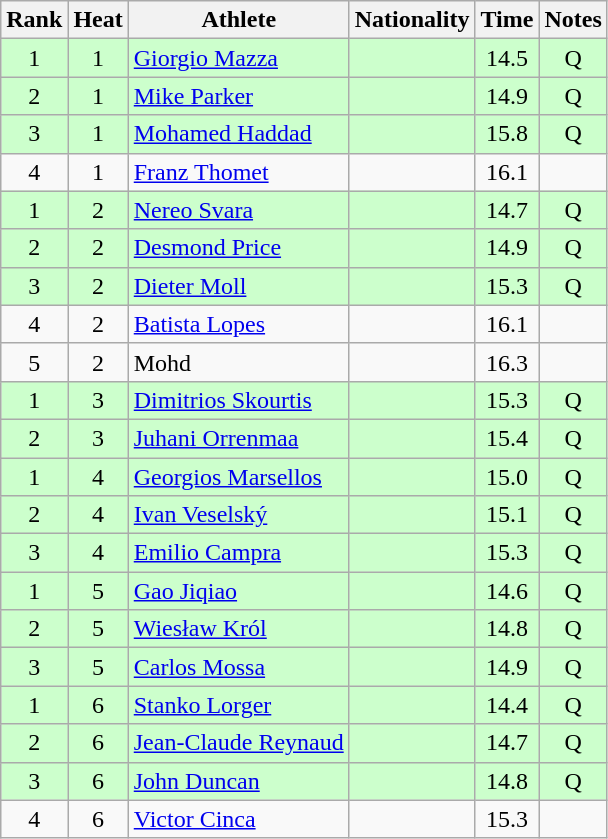<table class="wikitable sortable" style="text-align:center">
<tr>
<th>Rank</th>
<th>Heat</th>
<th>Athlete</th>
<th>Nationality</th>
<th>Time</th>
<th>Notes</th>
</tr>
<tr bgcolor=ccffcc>
<td>1</td>
<td>1</td>
<td align=left><a href='#'>Giorgio Mazza</a></td>
<td align=left></td>
<td>14.5</td>
<td>Q</td>
</tr>
<tr bgcolor=ccffcc>
<td>2</td>
<td>1</td>
<td align=left><a href='#'>Mike Parker</a></td>
<td align=left></td>
<td>14.9</td>
<td>Q</td>
</tr>
<tr bgcolor=ccffcc>
<td>3</td>
<td>1</td>
<td align=left><a href='#'>Mohamed Haddad</a></td>
<td align=left></td>
<td>15.8</td>
<td>Q</td>
</tr>
<tr>
<td>4</td>
<td>1</td>
<td align=left><a href='#'>Franz Thomet</a></td>
<td align=left></td>
<td>16.1</td>
<td></td>
</tr>
<tr bgcolor=ccffcc>
<td>1</td>
<td>2</td>
<td align=left><a href='#'>Nereo Svara</a></td>
<td align=left></td>
<td>14.7</td>
<td>Q</td>
</tr>
<tr bgcolor=ccffcc>
<td>2</td>
<td>2</td>
<td align=left><a href='#'>Desmond Price</a></td>
<td align=left></td>
<td>14.9</td>
<td>Q</td>
</tr>
<tr bgcolor=ccffcc>
<td>3</td>
<td>2</td>
<td align=left><a href='#'>Dieter Moll</a></td>
<td align=left></td>
<td>15.3</td>
<td>Q</td>
</tr>
<tr>
<td>4</td>
<td>2</td>
<td align=left><a href='#'>Batista Lopes</a></td>
<td align=left></td>
<td>16.1</td>
<td></td>
</tr>
<tr>
<td>5</td>
<td>2</td>
<td align=left>Mohd</td>
<td align=left></td>
<td>16.3</td>
<td></td>
</tr>
<tr bgcolor=ccffcc>
<td>1</td>
<td>3</td>
<td align=left><a href='#'>Dimitrios Skourtis</a></td>
<td align=left></td>
<td>15.3</td>
<td>Q</td>
</tr>
<tr bgcolor=ccffcc>
<td>2</td>
<td>3</td>
<td align=left><a href='#'>Juhani Orrenmaa</a></td>
<td align=left></td>
<td>15.4</td>
<td>Q</td>
</tr>
<tr bgcolor=ccffcc>
<td>1</td>
<td>4</td>
<td align=left><a href='#'>Georgios Marsellos</a></td>
<td align=left></td>
<td>15.0</td>
<td>Q</td>
</tr>
<tr bgcolor=ccffcc>
<td>2</td>
<td>4</td>
<td align=left><a href='#'>Ivan Veselský</a></td>
<td align=left></td>
<td>15.1</td>
<td>Q</td>
</tr>
<tr bgcolor=ccffcc>
<td>3</td>
<td>4</td>
<td align=left><a href='#'>Emilio Campra</a></td>
<td align=left></td>
<td>15.3</td>
<td>Q</td>
</tr>
<tr bgcolor=ccffcc>
<td>1</td>
<td>5</td>
<td align=left><a href='#'>Gao Jiqiao</a></td>
<td align=left></td>
<td>14.6</td>
<td>Q</td>
</tr>
<tr bgcolor=ccffcc>
<td>2</td>
<td>5</td>
<td align=left><a href='#'>Wiesław Król</a></td>
<td align=left></td>
<td>14.8</td>
<td>Q</td>
</tr>
<tr bgcolor=ccffcc>
<td>3</td>
<td>5</td>
<td align=left><a href='#'>Carlos Mossa</a></td>
<td align=left></td>
<td>14.9</td>
<td>Q</td>
</tr>
<tr bgcolor=ccffcc>
<td>1</td>
<td>6</td>
<td align=left><a href='#'>Stanko Lorger</a></td>
<td align=left></td>
<td>14.4</td>
<td>Q</td>
</tr>
<tr bgcolor=ccffcc>
<td>2</td>
<td>6</td>
<td align=left><a href='#'>Jean-Claude Reynaud</a></td>
<td align=left></td>
<td>14.7</td>
<td>Q</td>
</tr>
<tr bgcolor=ccffcc>
<td>3</td>
<td>6</td>
<td align=left><a href='#'>John Duncan</a></td>
<td align=left></td>
<td>14.8</td>
<td>Q</td>
</tr>
<tr>
<td>4</td>
<td>6</td>
<td align=left><a href='#'>Victor Cinca</a></td>
<td align=left></td>
<td>15.3</td>
<td></td>
</tr>
</table>
